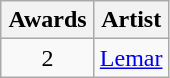<table class="wikitable" rowspan="2" style="text-align:center;">
<tr>
<th scope="col" style="width:55px;">Awards</th>
<th scope="col" style="text-align:center;">Artist</th>
</tr>
<tr>
<td>2</td>
<td><a href='#'>Lemar</a></td>
</tr>
</table>
